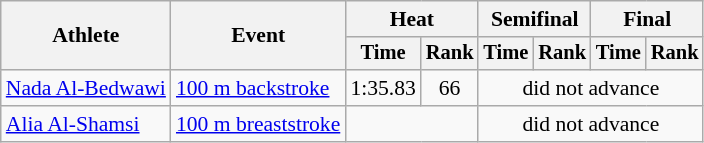<table class=wikitable style="font-size:90%">
<tr>
<th rowspan="2">Athlete</th>
<th rowspan="2">Event</th>
<th colspan="2">Heat</th>
<th colspan="2">Semifinal</th>
<th colspan="2">Final</th>
</tr>
<tr style="font-size:95%">
<th>Time</th>
<th>Rank</th>
<th>Time</th>
<th>Rank</th>
<th>Time</th>
<th>Rank</th>
</tr>
<tr align=center>
<td align=left><a href='#'>Nada Al-Bedwawi</a></td>
<td align=left><a href='#'>100 m backstroke</a></td>
<td>1:35.83</td>
<td>66</td>
<td colspan=4>did not advance</td>
</tr>
<tr align=center>
<td align=left><a href='#'>Alia Al-Shamsi</a></td>
<td align=left><a href='#'>100 m breaststroke</a></td>
<td colspan=2></td>
<td colspan=4>did not advance</td>
</tr>
</table>
